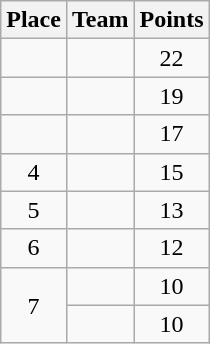<table class="wikitable" style="text-align:center; margin-bottom:0;">
<tr>
<th>Place</th>
<th style="text-align:left;">Team</th>
<th>Points</th>
</tr>
<tr>
<td></td>
<td align=left></td>
<td>22</td>
</tr>
<tr>
<td></td>
<td align=left></td>
<td>19</td>
</tr>
<tr>
<td></td>
<td align=left></td>
<td>17</td>
</tr>
<tr>
<td>4</td>
<td align=left></td>
<td>15</td>
</tr>
<tr>
<td>5</td>
<td align=left></td>
<td>13</td>
</tr>
<tr>
<td>6</td>
<td align=left></td>
<td>12</td>
</tr>
<tr>
<td rowspan=2>7</td>
<td align=left></td>
<td>10</td>
</tr>
<tr>
<td align=left></td>
<td>10</td>
</tr>
</table>
